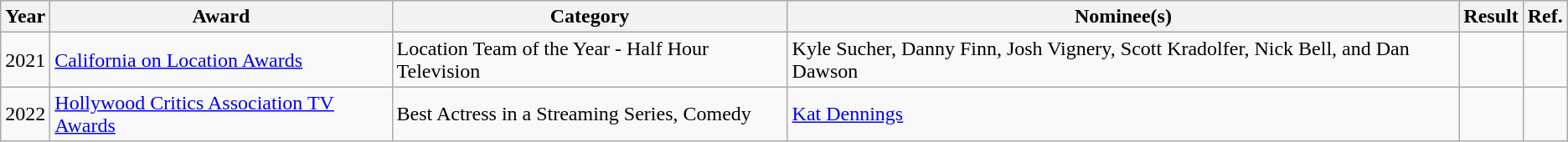<table class="wikitable">
<tr>
<th>Year</th>
<th>Award</th>
<th>Category</th>
<th>Nominee(s)</th>
<th>Result</th>
<th>Ref.</th>
</tr>
<tr>
<td>2021</td>
<td><a href='#'>California on Location Awards</a></td>
<td>Location Team of the Year - Half Hour Television</td>
<td>Kyle Sucher, Danny Finn, Josh Vignery, Scott Kradolfer, Nick Bell, and Dan Dawson</td>
<td></td>
<td style="text-align:center;"></td>
</tr>
<tr>
<td>2022</td>
<td><a href='#'>Hollywood Critics Association TV Awards</a></td>
<td>Best Actress in a Streaming Series, Comedy</td>
<td><a href='#'>Kat Dennings</a></td>
<td></td>
<td style="text-align:center;"></td>
</tr>
</table>
